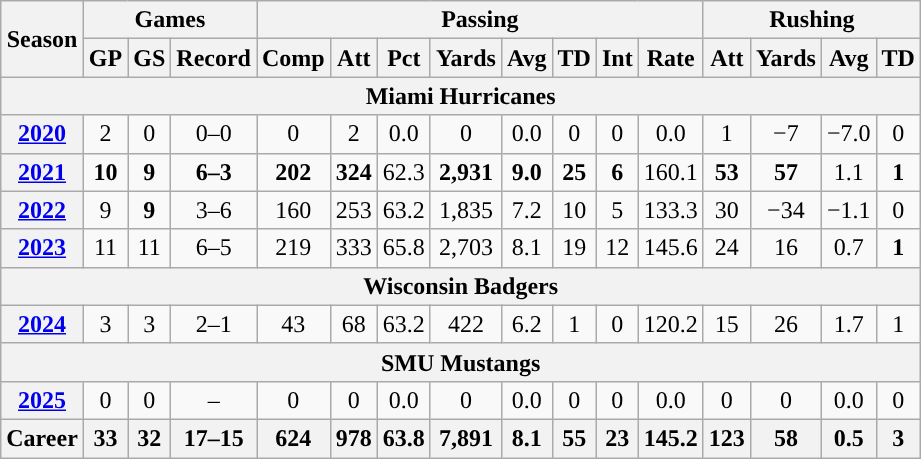<table class="wikitable" style="text-align:center;">
<tr>
<th rowspan="2">Season</th>
<th colspan="3">Games</th>
<th colspan="8">Passing</th>
<th colspan="5">Rushing</th>
</tr>
<tr>
<th>GP</th>
<th>GS</th>
<th>Record</th>
<th>Comp</th>
<th>Att</th>
<th>Pct</th>
<th>Yards</th>
<th>Avg</th>
<th>TD</th>
<th>Int</th>
<th>Rate</th>
<th>Att</th>
<th>Yards</th>
<th>Avg</th>
<th>TD</th>
</tr>
<tr>
<th colspan="16">Miami Hurricanes</th>
</tr>
<tr>
<th><a href='#'>2020</a></th>
<td>2</td>
<td>0</td>
<td>0–0</td>
<td>0</td>
<td>2</td>
<td>0.0</td>
<td>0</td>
<td>0.0</td>
<td>0</td>
<td>0</td>
<td>0.0</td>
<td>1</td>
<td>−7</td>
<td>−7.0</td>
<td>0</td>
</tr>
<tr>
<th><a href='#'>2021</a></th>
<td><strong>10</strong></td>
<td><strong>9</strong></td>
<td><strong>6–3</strong></td>
<td><strong>202</strong></td>
<td><strong>324</strong></td>
<td>62.3</td>
<td><strong>2,931</strong></td>
<td><strong>9.0</strong></td>
<td><strong>25</strong></td>
<td><strong>6</strong></td>
<td>160.1</td>
<td><strong>53</strong></td>
<td><strong>57</strong></td>
<td>1.1</td>
<td><strong>1</strong></td>
</tr>
<tr>
<th><a href='#'>2022</a></th>
<td>9</td>
<td><strong>9</strong></td>
<td>3–6</td>
<td>160</td>
<td>253</td>
<td>63.2</td>
<td>1,835</td>
<td>7.2</td>
<td>10</td>
<td>5</td>
<td>133.3</td>
<td>30</td>
<td>−34</td>
<td>−1.1</td>
<td>0</td>
</tr>
<tr>
<th><a href='#'>2023</a></th>
<td>11</td>
<td>11</td>
<td>6–5</td>
<td>219</td>
<td>333</td>
<td>65.8</td>
<td>2,703</td>
<td>8.1</td>
<td>19</td>
<td>12</td>
<td>145.6</td>
<td>24</td>
<td>16</td>
<td>0.7</td>
<td><strong>1</strong></td>
</tr>
<tr>
<th colspan="16">Wisconsin Badgers</th>
</tr>
<tr>
<th><a href='#'>2024</a></th>
<td>3</td>
<td>3</td>
<td>2–1</td>
<td>43</td>
<td>68</td>
<td>63.2</td>
<td>422</td>
<td>6.2</td>
<td>1</td>
<td>0</td>
<td>120.2</td>
<td>15</td>
<td>26</td>
<td>1.7</td>
<td>1</td>
</tr>
<tr>
<th colspan="16">SMU Mustangs</th>
</tr>
<tr>
<th><a href='#'>2025</a></th>
<td>0</td>
<td>0</td>
<td>–</td>
<td>0</td>
<td>0</td>
<td>0.0</td>
<td>0</td>
<td>0.0</td>
<td>0</td>
<td>0</td>
<td>0.0</td>
<td>0</td>
<td>0</td>
<td>0.0</td>
<td>0</td>
</tr>
<tr>
<th>Career</th>
<th>33</th>
<th>32</th>
<th>17–15</th>
<th>624</th>
<th>978</th>
<th>63.8</th>
<th>7,891</th>
<th>8.1</th>
<th>55</th>
<th>23</th>
<th>145.2</th>
<th>123</th>
<th>58</th>
<th>0.5</th>
<th>3</th>
</tr>
</table>
